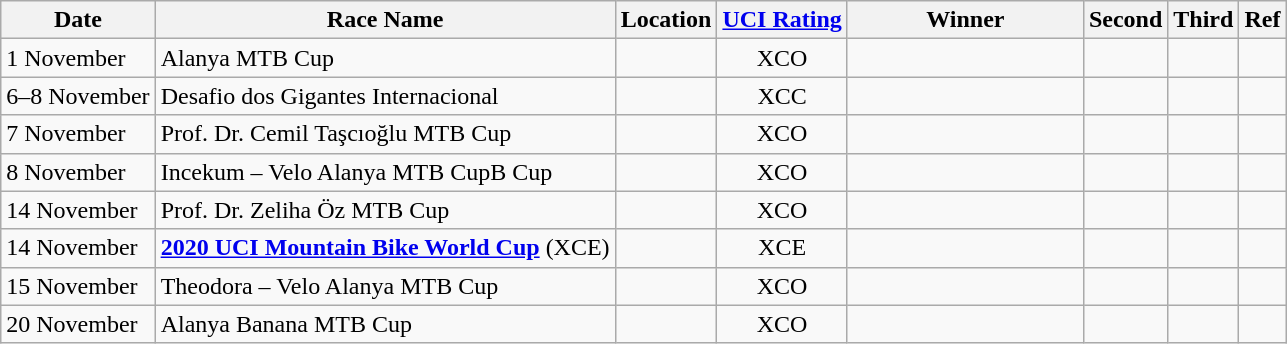<table class="wikitable sortable">
<tr>
<th>Date</th>
<th>Race Name</th>
<th>Location</th>
<th><a href='#'>UCI Rating</a></th>
<th width=150px>Winner</th>
<th>Second</th>
<th>Third</th>
<th>Ref</th>
</tr>
<tr>
<td>1 November</td>
<td>Alanya MTB Cup</td>
<td></td>
<td align=center>XCO</td>
<td><br></td>
<td><br></td>
<td><br></td>
<td align=center></td>
</tr>
<tr>
<td>6–8 November</td>
<td>Desafio dos Gigantes Internacional</td>
<td></td>
<td align=center>XCC</td>
<td><br></td>
<td><br></td>
<td><br></td>
<td align=center></td>
</tr>
<tr>
<td>7 November</td>
<td>Prof. Dr. Cemil Taşcıoğlu MTB Cup</td>
<td></td>
<td align=center>XCO</td>
<td><br></td>
<td><br></td>
<td><br></td>
<td align=center></td>
</tr>
<tr>
<td>8 November</td>
<td>Incekum – Velo Alanya MTB CupB Cup</td>
<td></td>
<td align=center>XCO</td>
<td><br></td>
<td><br></td>
<td><br></td>
<td align=center></td>
</tr>
<tr>
<td>14 November</td>
<td>Prof. Dr. Zeliha Öz MTB Cup</td>
<td></td>
<td align=center>XCO</td>
<td><br></td>
<td><br></td>
<td><br></td>
<td align=center></td>
</tr>
<tr>
<td>14 November</td>
<td><strong><a href='#'>2020 UCI Mountain Bike World Cup</a></strong> (XCE)</td>
<td></td>
<td align=center>XCE</td>
<td><br></td>
<td><br></td>
<td><br></td>
<td align=center></td>
</tr>
<tr>
<td>15 November</td>
<td>Theodora – Velo Alanya MTB Cup</td>
<td></td>
<td align=center>XCO</td>
<td><br></td>
<td><br></td>
<td><br></td>
<td align=center></td>
</tr>
<tr>
<td>20 November</td>
<td>Alanya Banana MTB Cup</td>
<td></td>
<td align=center>XCO</td>
<td><br></td>
<td><br></td>
<td><br></td>
<td align=center></td>
</tr>
</table>
